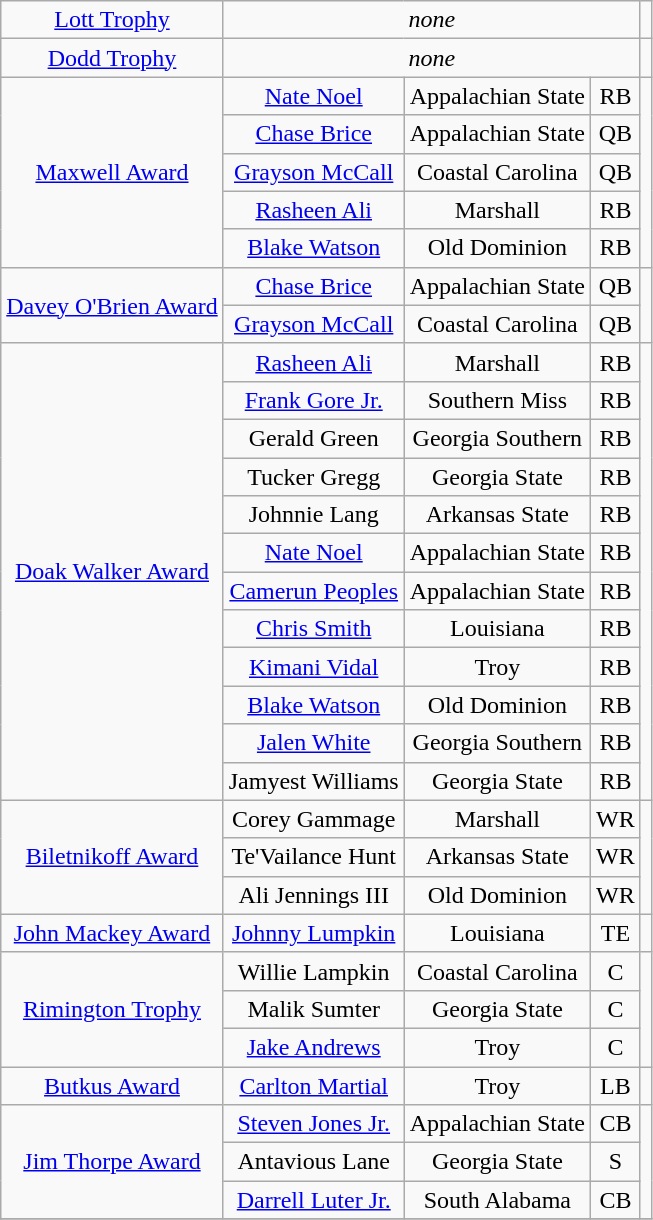<table class="wikitable" style="text-align:center;">
<tr>
<td><a href='#'>Lott Trophy</a></td>
<td colspan=3 align=center><em>none</em></td>
<td></td>
</tr>
<tr>
<td><a href='#'>Dodd Trophy</a></td>
<td colspan=3 align=center><em>none</em></td>
<td></td>
</tr>
<tr>
<td rowspan=5><a href='#'>Maxwell Award</a></td>
<td><a href='#'>Nate Noel</a></td>
<td>Appalachian State</td>
<td>RB</td>
<td rowspan=5></td>
</tr>
<tr>
<td><a href='#'>Chase Brice</a></td>
<td>Appalachian State</td>
<td>QB</td>
</tr>
<tr>
<td><a href='#'>Grayson McCall</a></td>
<td>Coastal Carolina</td>
<td>QB</td>
</tr>
<tr>
<td><a href='#'>Rasheen Ali</a></td>
<td>Marshall</td>
<td>RB</td>
</tr>
<tr>
<td><a href='#'>Blake Watson</a></td>
<td>Old Dominion</td>
<td>RB</td>
</tr>
<tr>
<td rowspan=2><a href='#'>Davey O'Brien Award</a></td>
<td><a href='#'>Chase Brice</a></td>
<td>Appalachian State</td>
<td>QB</td>
<td rowspan=2></td>
</tr>
<tr>
<td><a href='#'>Grayson McCall</a></td>
<td>Coastal Carolina</td>
<td>QB</td>
</tr>
<tr>
<td rowspan=12><a href='#'>Doak Walker Award</a></td>
<td><a href='#'>Rasheen Ali</a></td>
<td>Marshall</td>
<td>RB</td>
<td rowspan=12></td>
</tr>
<tr>
<td><a href='#'>Frank Gore Jr.</a></td>
<td>Southern Miss</td>
<td>RB</td>
</tr>
<tr>
<td>Gerald Green</td>
<td>Georgia Southern</td>
<td>RB</td>
</tr>
<tr>
<td>Tucker Gregg</td>
<td>Georgia State</td>
<td>RB</td>
</tr>
<tr>
<td>Johnnie Lang</td>
<td>Arkansas State</td>
<td>RB</td>
</tr>
<tr>
<td><a href='#'>Nate Noel</a></td>
<td>Appalachian State</td>
<td>RB</td>
</tr>
<tr>
<td><a href='#'>Camerun Peoples</a></td>
<td>Appalachian State</td>
<td>RB</td>
</tr>
<tr>
<td><a href='#'>Chris Smith</a></td>
<td>Louisiana</td>
<td>RB</td>
</tr>
<tr>
<td><a href='#'>Kimani Vidal</a></td>
<td>Troy</td>
<td>RB</td>
</tr>
<tr>
<td><a href='#'>Blake Watson</a></td>
<td>Old Dominion</td>
<td>RB</td>
</tr>
<tr>
<td><a href='#'>Jalen White</a></td>
<td>Georgia Southern</td>
<td>RB</td>
</tr>
<tr>
<td>Jamyest Williams</td>
<td>Georgia State</td>
<td>RB</td>
</tr>
<tr>
<td rowspan=3><a href='#'>Biletnikoff Award</a></td>
<td>Corey Gammage</td>
<td>Marshall</td>
<td>WR</td>
<td rowspan=3></td>
</tr>
<tr>
<td>Te'Vailance Hunt</td>
<td>Arkansas State</td>
<td>WR</td>
</tr>
<tr>
<td>Ali Jennings III</td>
<td>Old Dominion</td>
<td>WR</td>
</tr>
<tr>
<td><a href='#'>John Mackey Award</a></td>
<td><a href='#'>Johnny Lumpkin</a></td>
<td>Louisiana</td>
<td>TE</td>
<td></td>
</tr>
<tr>
<td rowspan=3><a href='#'>Rimington Trophy</a></td>
<td>Willie Lampkin</td>
<td>Coastal Carolina</td>
<td>C</td>
<td rowspan=3></td>
</tr>
<tr>
<td>Malik Sumter</td>
<td>Georgia State</td>
<td>C</td>
</tr>
<tr>
<td><a href='#'>Jake Andrews</a></td>
<td>Troy</td>
<td>C</td>
</tr>
<tr>
<td><a href='#'>Butkus Award</a></td>
<td><a href='#'>Carlton Martial</a></td>
<td>Troy</td>
<td>LB</td>
<td></td>
</tr>
<tr>
<td rowspan=3><a href='#'>Jim Thorpe Award</a></td>
<td><a href='#'>Steven Jones Jr.</a></td>
<td>Appalachian State</td>
<td>CB</td>
<td rowspan=3></td>
</tr>
<tr>
<td>Antavious Lane</td>
<td>Georgia State</td>
<td>S</td>
</tr>
<tr>
<td><a href='#'>Darrell Luter Jr.</a></td>
<td>South Alabama</td>
<td>CB</td>
</tr>
<tr>
</tr>
</table>
